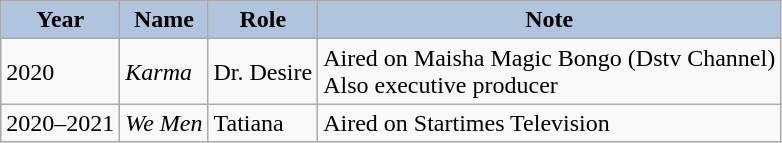<table class="wikitable">
<tr>
<th style="background:#B0C4DE;">Year</th>
<th style="background:#B0C4DE;">Name</th>
<th style="background:#B0C4DE;">Role</th>
<th style="background:#B0C4DE;">Note</th>
</tr>
<tr>
<td>2020</td>
<td><em>Karma</em></td>
<td>Dr. Desire</td>
<td>Aired on Maisha Magic Bongo (Dstv Channel)<br>Also executive producer</td>
</tr>
<tr>
<td>2020–2021</td>
<td><em>We Men</em></td>
<td>Tatiana</td>
<td>Aired on Startimes Television</td>
</tr>
</table>
